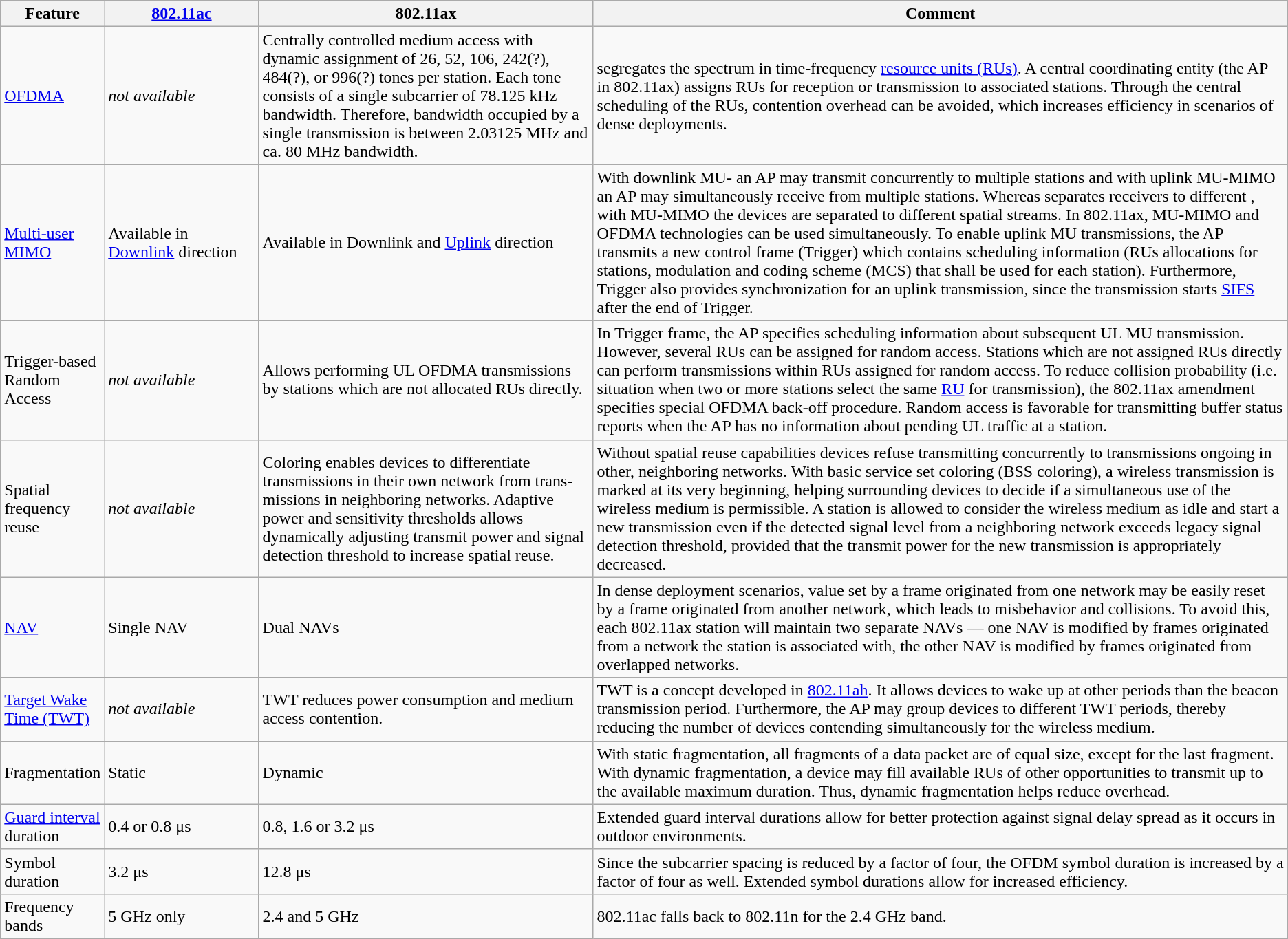<table class="wikitable sticky-header">
<tr>
<th width="8%">Feature</th>
<th width="12%"><a href='#'>802.11ac</a></th>
<th width="26%">802.11ax</th>
<th width="64%">Comment</th>
</tr>
<tr>
<td><a href='#'>OFDMA</a></td>
<td><em>not available</em></td>
<td>Centrally controlled medium access with dynamic assign­ment of 26, 52, 106, 242(?), 484(?), or 996(?) tones per station. Each tone consists of a single subcarrier of 78.125 kHz bandwidth. Therefore, bandwidth occupied by a single  transmission is between 2.03125 MHz and ca. 80 MHz bandwidth.</td>
<td> segregates the spectrum in time-frequency <a href='#'>resource units (RUs)</a>. A central coordinating entity (the AP in 802.11ax) assigns RUs for reception or transmission to associated stations. Through the central scheduling of the RUs, contention overhead can be avoided, which increases efficiency in scenarios of dense deployments.</td>
</tr>
<tr>
<td><a href='#'>Multi-user MIMO </a></td>
<td>Available in <a href='#'>Downlink</a> direction</td>
<td>Available in Downlink and <a href='#'>Uplink</a> direction</td>
<td>With downlink MU- an AP may transmit concurrently to multiple stations and with uplink MU-MIMO an AP may simultaneously receive from multiple stations. Whereas  separates receivers to different , with MU-MIMO the devices are separated to different spatial streams. In 802.11ax, MU-MIMO and OFDMA technologies can be used simultaneously. To enable uplink MU transmissions, the AP transmits a new control frame (Trigger) which contains scheduling information (RUs allocations for stations, modulation and coding scheme (MCS) that shall be used for each station). Furthermore, Trigger also provides synchronization for an uplink transmission, since the transmission starts <a href='#'>SIFS</a> after the end of Trigger.</td>
</tr>
<tr>
<td>Trigger-based Random Access</td>
<td><em>not available</em></td>
<td>Allows performing UL OFDMA transmissions by stations which are not allocated RUs directly.</td>
<td>In Trigger frame, the AP specifies scheduling information about subsequent UL MU transmission. However, several RUs can be assigned for random access. Stations which are not assigned RUs directly can perform transmissions within RUs assigned for random access. To reduce collision probability (i.e. situation when two or more stations select the same <a href='#'>RU</a> for transmission), the 802.11ax amendment specifies special OFDMA back-off procedure. Random access is favorable for transmitting buffer status reports when the AP has no information about pending UL traffic at a station.</td>
</tr>
<tr>
<td>Spatial frequency reuse</td>
<td><em>not available</em></td>
<td>Coloring enables devices to differentiate transmissions in their own network from trans­missions in neighboring net­works. Adaptive power and sensitivity thresholds allows dynamically adjusting transmit power and signal detection threshold to increase spatial reuse.</td>
<td>Without spatial reuse capabilities devices refuse transmitting concurrently to transmissions ongoing in other, neighboring networks. With basic service set coloring (BSS coloring), a wireless transmission is marked at its very beginning, helping surrounding devices to decide if a simultaneous use of the wireless medium is permissible. A station is allowed to consider the wireless medium as idle and start a new transmission even if the detected signal level from a neighboring network exceeds legacy signal detection threshold, provided that the transmit power for the new transmission is appropriately decreased.</td>
</tr>
<tr>
<td><a href='#'>NAV</a></td>
<td>Single NAV</td>
<td>Dual NAVs</td>
<td>In dense deployment scenarios,  value set by a frame originated from one network may be easily reset by a frame originated from another network, which leads to misbehavior and collisions. To avoid this, each 802.11ax station will maintain two separate NAVs — one NAV is modified by frames originated from a network the station is associated with, the other NAV is modified by frames originated from overlapped networks.</td>
</tr>
<tr>
<td><a href='#'>Target Wake Time (TWT)</a></td>
<td><em>not available</em></td>
<td>TWT reduces power consumption and medium access contention.</td>
<td>TWT is a concept developed in <a href='#'>802.11ah</a>. It allows devices to wake up at other periods than the beacon transmission period. Furthermore, the AP may group devices to different TWT periods, thereby reducing the number of devices contending simultaneously for the wireless medium.</td>
</tr>
<tr>
<td>Fragmentation</td>
<td>Static</td>
<td>Dynamic</td>
<td>With static fragmentation, all fragments of a data packet are of equal size, except for the last fragment. With dynamic fragmentation, a device may fill available RUs of other opportunities to transmit up to the available maximum duration. Thus, dynamic fragmentation helps reduce overhead.</td>
</tr>
<tr>
<td><a href='#'>Guard interval</a> duration</td>
<td>0.4 or 0.8 μs</td>
<td>0.8, 1.6 or 3.2 μs</td>
<td>Extended guard interval durations allow for better protection against signal delay spread as it occurs in outdoor environments.</td>
</tr>
<tr>
<td>Symbol duration</td>
<td>3.2 μs</td>
<td>12.8 μs</td>
<td>Since the subcarrier spacing is reduced by a factor of four, the OFDM symbol duration is increased by a factor of four as well. Extended symbol durations allow for increased efficiency.</td>
</tr>
<tr>
<td>Frequency bands</td>
<td>5 GHz only</td>
<td>2.4 and 5 GHz</td>
<td>802.11ac falls back to 802.11n for the 2.4 GHz band.</td>
</tr>
</table>
